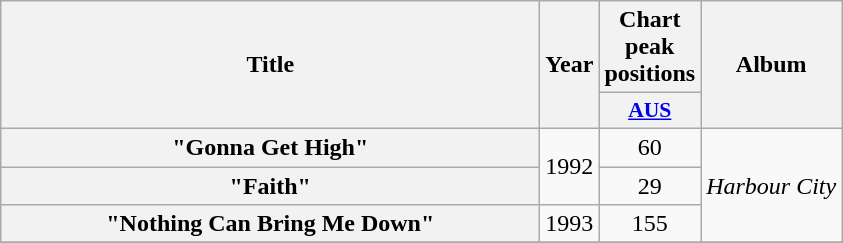<table class="wikitable plainrowheaders" style="text-align:center;" border="1">
<tr>
<th rowspan="2" scope="col" style="width:22em;">Title</th>
<th rowspan="2" scope="col" style="width:1em;">Year</th>
<th colspan="1">Chart peak positions</th>
<th rowspan="2" scope="col">Album</th>
</tr>
<tr>
<th scope="col" style="width:3em;font-size:90%;"><a href='#'>AUS</a><br></th>
</tr>
<tr>
<th scope="row">"Gonna Get High"</th>
<td rowspan="2">1992</td>
<td>60</td>
<td rowspan="3"><em>Harbour City</em></td>
</tr>
<tr>
<th scope="row">"Faith"</th>
<td>29</td>
</tr>
<tr>
<th scope="row">"Nothing Can Bring Me Down"</th>
<td>1993</td>
<td>155</td>
</tr>
<tr>
</tr>
</table>
